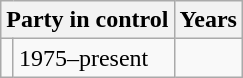<table class="wikitable">
<tr>
<th colspan="2">Party in control</th>
<th>Years</th>
</tr>
<tr>
<td></td>
<td>1975–present</td>
</tr>
</table>
